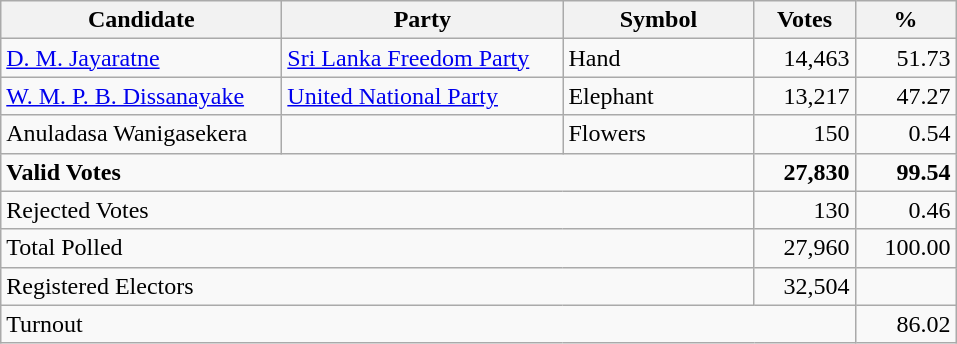<table class="wikitable" border="1" style="text-align:right;">
<tr>
<th align=left width="180">Candidate</th>
<th align=left width="180">Party</th>
<th align=left width="120">Symbol</th>
<th align=left width="60">Votes</th>
<th align=left width="60">%</th>
</tr>
<tr>
<td align=left><a href='#'>D. M. Jayaratne</a></td>
<td align=left><a href='#'>Sri Lanka Freedom Party</a></td>
<td align=left>Hand</td>
<td align=right>14,463</td>
<td align=right>51.73</td>
</tr>
<tr>
<td align=left><a href='#'>W. M. P. B. Dissanayake</a></td>
<td align=left><a href='#'>United National Party</a></td>
<td align=left>Elephant</td>
<td align=right>13,217</td>
<td align=right>47.27</td>
</tr>
<tr>
<td align=left>Anuladasa Wanigasekera</td>
<td align=left></td>
<td align=left>Flowers</td>
<td align=right>150</td>
<td align=right>0.54</td>
</tr>
<tr>
<td align=left colspan=3><strong>Valid Votes</strong></td>
<td align=right><strong>27,830</strong></td>
<td align=right><strong>99.54</strong></td>
</tr>
<tr>
<td align=left colspan=3>Rejected Votes</td>
<td align=right>130</td>
<td align=right>0.46</td>
</tr>
<tr>
<td align=left colspan=3>Total Polled</td>
<td align=right>27,960</td>
<td align=right>100.00</td>
</tr>
<tr>
<td align=left colspan=3>Registered Electors</td>
<td align=right>32,504</td>
<td></td>
</tr>
<tr>
<td align=left colspan=4>Turnout</td>
<td align=right>86.02</td>
</tr>
</table>
